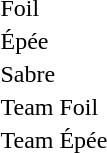<table>
<tr>
<td>Foil</td>
<td></td>
<td></td>
<td><br></td>
</tr>
<tr>
<td>Épée</td>
<td></td>
<td></td>
<td><br></td>
</tr>
<tr>
<td>Sabre</td>
<td></td>
<td></td>
<td><br></td>
</tr>
<tr>
<td>Team Foil</td>
<td></td>
<td></td>
<td></td>
</tr>
<tr>
<td>Team Épée</td>
<td></td>
<td></td>
<td></td>
</tr>
</table>
